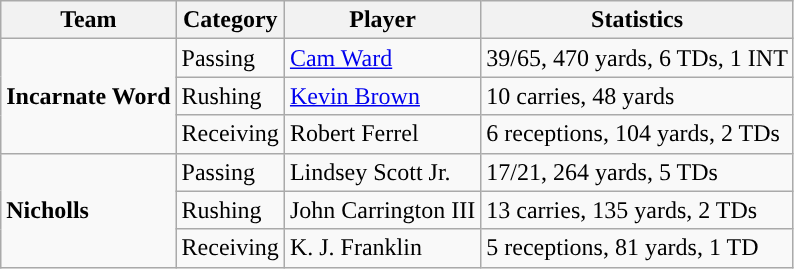<table class="wikitable" style="float: left;">
<tr>
<th>Team</th>
<th>Category</th>
<th>Player</th>
<th>Statistics</th>
</tr>
<tr>
<td rowspan=3><strong>Incarnate Word</strong></td>
<td>Passing</td>
<td><a href='#'>Cam Ward</a></td>
<td>39/65, 470 yards, 6 TDs, 1 INT</td>
</tr>
<tr>
<td>Rushing</td>
<td><a href='#'>Kevin Brown</a></td>
<td>10 carries, 48 yards</td>
</tr>
<tr>
<td>Receiving</td>
<td>Robert Ferrel</td>
<td>6 receptions, 104 yards, 2 TDs</td>
</tr>
<tr>
<td rowspan=3><strong>Nicholls</strong></td>
<td>Passing</td>
<td>Lindsey Scott Jr.</td>
<td>17/21, 264 yards, 5 TDs</td>
</tr>
<tr>
<td>Rushing</td>
<td>John Carrington III</td>
<td>13 carries, 135 yards, 2 TDs</td>
</tr>
<tr>
<td>Receiving</td>
<td>K. J. Franklin</td>
<td>5 receptions, 81 yards, 1 TD</td>
</tr>
</table>
